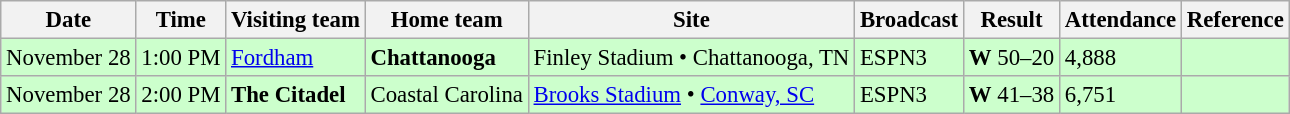<table class="wikitable" style="font-size:95%;">
<tr>
<th>Date</th>
<th>Time</th>
<th>Visiting team</th>
<th>Home team</th>
<th>Site</th>
<th>Broadcast</th>
<th>Result</th>
<th>Attendance</th>
<th class="unsortable">Reference</th>
</tr>
<tr bgcolor=ccffcc>
<td>November 28</td>
<td>1:00 PM</td>
<td><a href='#'>Fordham</a></td>
<td><strong>Chattanooga</strong></td>
<td>Finley Stadium • Chattanooga, TN</td>
<td>ESPN3</td>
<td><strong>W</strong> 50–20</td>
<td>4,888</td>
<td></td>
</tr>
<tr bgcolor=ccffcc>
<td>November 28</td>
<td>2:00 PM</td>
<td><strong>The Citadel</strong></td>
<td>Coastal Carolina</td>
<td><a href='#'>Brooks Stadium</a> • <a href='#'>Conway, SC</a></td>
<td>ESPN3</td>
<td><strong>W</strong> 41–38</td>
<td>6,751</td>
<td></td>
</tr>
</table>
